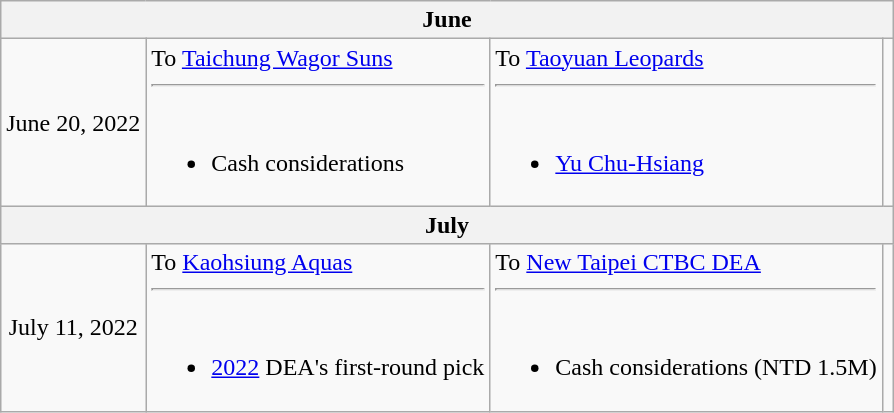<table class="wikitable" style="text-align:center">
<tr>
<th colspan=4>June</th>
</tr>
<tr>
<td>June 20, 2022</td>
<td align="left" valign="top">To <a href='#'>Taichung Wagor Suns</a><hr><br><ul><li>Cash considerations</li></ul></td>
<td align="left" valign="top">To <a href='#'>Taoyuan Leopards</a><hr><br><ul><li><a href='#'>Yu Chu-Hsiang</a></li></ul></td>
<td align="center"></td>
</tr>
<tr>
<th colspan=4>July</th>
</tr>
<tr>
<td>July 11, 2022</td>
<td align="left" valign="top">To <a href='#'>Kaohsiung Aquas</a><hr><br><ul><li><a href='#'>2022</a> DEA's first-round pick</li></ul></td>
<td align="left" valign="top">To <a href='#'>New Taipei CTBC DEA</a><hr><br><ul><li>Cash considerations (NTD 1.5M)</li></ul></td>
<td align="center"></td>
</tr>
</table>
